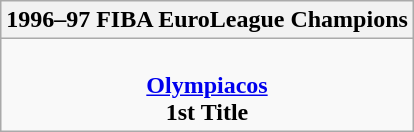<table class=wikitable style="text-align:center; margin:auto">
<tr>
<th>1996–97 FIBA EuroLeague Champions</th>
</tr>
<tr>
<td><br> <strong><a href='#'>Olympiacos</a></strong> <br> <strong>1st Title</strong></td>
</tr>
</table>
